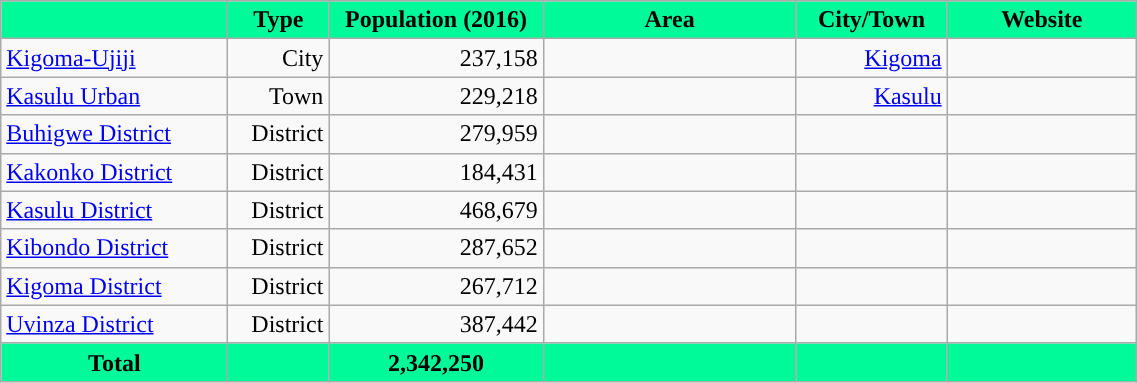<table class="wikitable sortable" style="text-align:right">
<tr>
<th style="width: 18%;background-color:MediumSpringGreen"" class=unsortable></th>
<th scope=col style="width: 8%;background-color:MediumSpringGreen"">Type</th>
<th scope=col style="width: 17%;background-color:MediumSpringGreen">Population (2016)</th>
<th scope=col style="width: 20%;background-color:MediumSpringGreen"">Area</th>
<th scope=col style="width: 12%;background-color:MediumSpringGreen" class=unsortable>City/Town</th>
<th scope=col style="width: 15%;background-color:MediumSpringGreen" class=unsortable>Website</th>
</tr>
<tr>
<td style="text-align:left;"><a href='#'>Kigoma-Ujiji</a></td>
<td>City</td>
<td>237,158</td>
<td></td>
<td><a href='#'>Kigoma</a></td>
<td></td>
</tr>
<tr>
<td style="text-align:left;"><a href='#'>Kasulu Urban</a></td>
<td>Town</td>
<td>229,218</td>
<td></td>
<td><a href='#'>Kasulu</a></td>
<td></td>
</tr>
<tr>
<td style="text-align:left;"><a href='#'>Buhigwe District</a></td>
<td>District</td>
<td>279,959</td>
<td></td>
<td></td>
<td></td>
</tr>
<tr>
<td style="text-align:left;"><a href='#'>Kakonko District</a></td>
<td>District</td>
<td>184,431</td>
<td></td>
<td></td>
<td></td>
</tr>
<tr>
<td style="text-align:left;"><a href='#'>Kasulu District</a></td>
<td>District</td>
<td>468,679</td>
<td></td>
<td></td>
<td></td>
</tr>
<tr>
<td style="text-align:left;"><a href='#'>Kibondo District</a></td>
<td>District</td>
<td>287,652</td>
<td></td>
<td></td>
<td></td>
</tr>
<tr>
<td style="text-align:left;"><a href='#'>Kigoma District</a></td>
<td>District</td>
<td>267,712</td>
<td></td>
<td></td>
<td></td>
</tr>
<tr>
<td style="text-align:left;"><a href='#'>Uvinza District</a></td>
<td>District</td>
<td>387,442</td>
<td></td>
<td></td>
<td></td>
</tr>
<tr>
<th style="background-color:MediumSpringGreen">Total</th>
<th style="background-color:MediumSpringGreen"></th>
<th style="background-color:MediumSpringGreen">2,342,250</th>
<th style="background-color:MediumSpringGreen"></th>
<th style="background-color:MediumSpringGreen"></th>
<th style="background-color:MediumSpringGreen"></th>
</tr>
</table>
